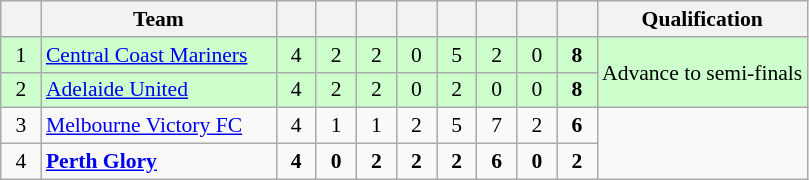<table class="wikitable" style="font-size:90%; text-align:center;">
<tr>
<th width=20></th>
<th width=150>Team</th>
<th width=20></th>
<th width=20></th>
<th width=20></th>
<th width=20></th>
<th width=20></th>
<th width=20></th>
<th width=20></th>
<th width=20></th>
<th>Qualification</th>
</tr>
<tr style="background:#ccffcc;">
<td>1</td>
<td style="text-align:left;"><a href='#'>Central Coast Mariners</a></td>
<td>4</td>
<td>2</td>
<td>2</td>
<td>0</td>
<td>5</td>
<td>2</td>
<td>0</td>
<td><strong>8</strong></td>
<td rowspan=2>Advance to semi-finals</td>
</tr>
<tr style="background:#ccffcc;">
<td>2</td>
<td style="text-align:left;"><a href='#'>Adelaide United</a></td>
<td>4</td>
<td>2</td>
<td>2</td>
<td>0</td>
<td>2</td>
<td>0</td>
<td>0</td>
<td><strong>8</strong></td>
</tr>
<tr>
<td>3</td>
<td style="text-align:left;"><a href='#'>Melbourne Victory FC</a></td>
<td>4</td>
<td>1</td>
<td>1</td>
<td>2</td>
<td>5</td>
<td>7</td>
<td>2</td>
<td><strong>6</strong></td>
</tr>
<tr>
<td>4</td>
<td style="text-align:left;"><strong><a href='#'>Perth Glory</a></strong></td>
<td><strong>4</strong></td>
<td><strong>0</strong></td>
<td><strong>2</strong></td>
<td><strong>2</strong></td>
<td><strong>2</strong></td>
<td><strong>6</strong></td>
<td><strong>0</strong></td>
<td><strong>2</strong></td>
</tr>
</table>
